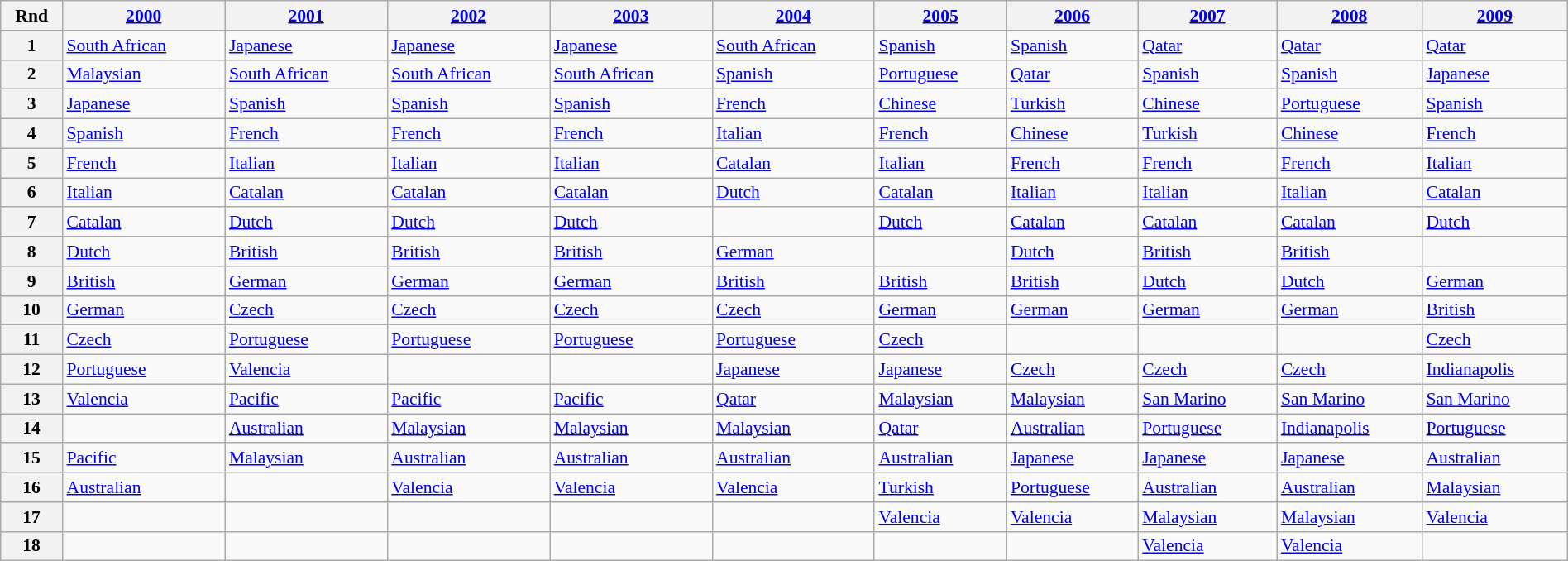<table class="wikitable" style="font-size: 90%; width: 100%;">
<tr>
<th>Rnd</th>
<th><a href='#'>2000</a></th>
<th><a href='#'>2001</a></th>
<th><a href='#'>2002</a></th>
<th><a href='#'>2003</a></th>
<th><a href='#'>2004</a></th>
<th><a href='#'>2005</a></th>
<th><a href='#'>2006</a></th>
<th><a href='#'>2007</a></th>
<th><a href='#'>2008</a></th>
<th><a href='#'>2009</a></th>
</tr>
<tr>
<th>1</th>
<td> <a href='#'>South African</a></td>
<td> <a href='#'>Japanese</a></td>
<td> <a href='#'>Japanese</a></td>
<td> <a href='#'>Japanese</a></td>
<td> <a href='#'>South African</a></td>
<td> <a href='#'>Spanish</a></td>
<td> <a href='#'>Spanish</a></td>
<td> <a href='#'>Qatar</a></td>
<td> <a href='#'>Qatar</a></td>
<td> <a href='#'>Qatar</a></td>
</tr>
<tr>
<th>2</th>
<td> <a href='#'>Malaysian</a></td>
<td> <a href='#'>South African</a></td>
<td> <a href='#'>South African</a></td>
<td> <a href='#'>South African</a></td>
<td> <a href='#'>Spanish</a></td>
<td> <a href='#'>Portuguese</a></td>
<td> <a href='#'>Qatar</a></td>
<td> <a href='#'>Spanish</a></td>
<td> <a href='#'>Spanish</a></td>
<td> <a href='#'>Japanese</a></td>
</tr>
<tr>
<th>3</th>
<td> <a href='#'>Japanese</a></td>
<td> <a href='#'>Spanish</a></td>
<td> <a href='#'>Spanish</a></td>
<td> <a href='#'>Spanish</a></td>
<td> <a href='#'>French</a></td>
<td> <a href='#'>Chinese</a></td>
<td> <a href='#'>Turkish</a></td>
<td> <a href='#'>Chinese</a></td>
<td> <a href='#'>Portuguese</a></td>
<td> <a href='#'>Spanish</a></td>
</tr>
<tr>
<th>4</th>
<td> <a href='#'>Spanish</a></td>
<td> <a href='#'>French</a></td>
<td> <a href='#'>French</a></td>
<td> <a href='#'>French</a></td>
<td> <a href='#'>Italian</a></td>
<td> <a href='#'>French</a></td>
<td> <a href='#'>Chinese</a></td>
<td> <a href='#'>Turkish</a></td>
<td> <a href='#'>Chinese</a></td>
<td> <a href='#'>French</a></td>
</tr>
<tr>
<th>5</th>
<td> <a href='#'>French</a></td>
<td> <a href='#'>Italian</a></td>
<td> <a href='#'>Italian</a></td>
<td> <a href='#'>Italian</a></td>
<td> <a href='#'>Catalan</a></td>
<td> <a href='#'>Italian</a></td>
<td> <a href='#'>French</a></td>
<td> <a href='#'>French</a></td>
<td> <a href='#'>French</a></td>
<td> <a href='#'>Italian</a></td>
</tr>
<tr>
<th>6</th>
<td> <a href='#'>Italian</a></td>
<td> <a href='#'>Catalan</a></td>
<td> <a href='#'>Catalan</a></td>
<td> <a href='#'>Catalan</a></td>
<td> <a href='#'>Dutch</a></td>
<td> <a href='#'>Catalan</a></td>
<td> <a href='#'>Italian</a></td>
<td> <a href='#'>Italian</a></td>
<td> <a href='#'>Italian</a></td>
<td> <a href='#'>Catalan</a></td>
</tr>
<tr>
<th>7</th>
<td> <a href='#'>Catalan</a></td>
<td> <a href='#'>Dutch</a></td>
<td> <a href='#'>Dutch</a></td>
<td> <a href='#'>Dutch</a></td>
<td></td>
<td> <a href='#'>Dutch</a></td>
<td> <a href='#'>Catalan</a></td>
<td> <a href='#'>Catalan</a></td>
<td> <a href='#'>Catalan</a></td>
<td> <a href='#'>Dutch</a></td>
</tr>
<tr>
<th>8</th>
<td> <a href='#'>Dutch</a></td>
<td> <a href='#'>British</a></td>
<td> <a href='#'>British</a></td>
<td> <a href='#'>British</a></td>
<td> <a href='#'>German</a></td>
<td></td>
<td> <a href='#'>Dutch</a></td>
<td> <a href='#'>British</a></td>
<td> <a href='#'>British</a></td>
<td></td>
</tr>
<tr>
<th>9</th>
<td> <a href='#'>British</a></td>
<td> <a href='#'>German</a></td>
<td> <a href='#'>German</a></td>
<td> <a href='#'>German</a></td>
<td> <a href='#'>British</a></td>
<td> <a href='#'>British</a></td>
<td> <a href='#'>British</a></td>
<td> <a href='#'>Dutch</a></td>
<td> <a href='#'>Dutch</a></td>
<td> <a href='#'>German</a></td>
</tr>
<tr>
<th>10</th>
<td> <a href='#'>German</a></td>
<td> <a href='#'>Czech</a></td>
<td> <a href='#'>Czech</a></td>
<td> <a href='#'>Czech</a></td>
<td> <a href='#'>Czech</a></td>
<td> <a href='#'>German</a></td>
<td> <a href='#'>German</a></td>
<td> <a href='#'>German</a></td>
<td> <a href='#'>German</a></td>
<td> <a href='#'>British</a></td>
</tr>
<tr>
<th>11</th>
<td> <a href='#'>Czech</a></td>
<td> <a href='#'>Portuguese</a></td>
<td> <a href='#'>Portuguese</a></td>
<td> <a href='#'>Portuguese</a></td>
<td> <a href='#'>Portuguese</a></td>
<td> <a href='#'>Czech</a></td>
<td></td>
<td></td>
<td></td>
<td> <a href='#'>Czech</a></td>
</tr>
<tr>
<th>12</th>
<td> <a href='#'>Portuguese</a></td>
<td> <a href='#'>Valencia</a></td>
<td></td>
<td></td>
<td> <a href='#'>Japanese</a></td>
<td> <a href='#'>Japanese</a></td>
<td> <a href='#'>Czech</a></td>
<td> <a href='#'>Czech</a></td>
<td> <a href='#'>Czech</a></td>
<td> <a href='#'>Indianapolis</a></td>
</tr>
<tr>
<th>13</th>
<td> <a href='#'>Valencia</a></td>
<td> <a href='#'>Pacific</a></td>
<td> <a href='#'>Pacific</a></td>
<td> <a href='#'>Pacific</a></td>
<td> <a href='#'>Qatar</a></td>
<td> <a href='#'>Malaysian</a></td>
<td> <a href='#'>Malaysian</a></td>
<td> <a href='#'>San Marino</a></td>
<td> <a href='#'>San Marino</a></td>
<td> <a href='#'>San Marino</a></td>
</tr>
<tr>
<th>14</th>
<td></td>
<td> <a href='#'>Australian</a></td>
<td> <a href='#'>Malaysian</a></td>
<td> <a href='#'>Malaysian</a></td>
<td> <a href='#'>Malaysian</a></td>
<td> <a href='#'>Qatar</a></td>
<td> <a href='#'>Australian</a></td>
<td> <a href='#'>Portuguese</a></td>
<td> <a href='#'>Indianapolis</a></td>
<td> <a href='#'>Portuguese</a></td>
</tr>
<tr>
<th>15</th>
<td> <a href='#'>Pacific</a></td>
<td> <a href='#'>Malaysian</a></td>
<td> <a href='#'>Australian</a></td>
<td> <a href='#'>Australian</a></td>
<td> <a href='#'>Australian</a></td>
<td> <a href='#'>Australian</a></td>
<td> <a href='#'>Japanese</a></td>
<td> <a href='#'>Japanese</a></td>
<td> <a href='#'>Japanese</a></td>
<td> <a href='#'>Australian</a></td>
</tr>
<tr>
<th>16</th>
<td> <a href='#'>Australian</a></td>
<td></td>
<td> <a href='#'>Valencia</a></td>
<td> <a href='#'>Valencia</a></td>
<td> <a href='#'>Valencia</a></td>
<td> <a href='#'>Turkish</a></td>
<td> <a href='#'>Portuguese</a></td>
<td> <a href='#'>Australian</a></td>
<td> <a href='#'>Australian</a></td>
<td> <a href='#'>Malaysian</a></td>
</tr>
<tr>
<th>17</th>
<td> </td>
<td> </td>
<td> </td>
<td> </td>
<td> </td>
<td> <a href='#'>Valencia</a></td>
<td> <a href='#'>Valencia</a></td>
<td> <a href='#'>Malaysian</a></td>
<td> <a href='#'>Malaysian</a></td>
<td> <a href='#'>Valencia</a></td>
</tr>
<tr>
<th>18</th>
<td> </td>
<td> </td>
<td> </td>
<td> </td>
<td> </td>
<td> </td>
<td> </td>
<td> <a href='#'>Valencia</a></td>
<td> <a href='#'>Valencia</a></td>
<td></td>
</tr>
</table>
